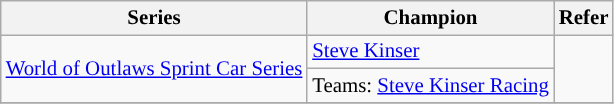<table class="wikitable" style="font-size:87%;">
<tr>
<th>Series</th>
<th>Champion</th>
<th>Refer</th>
</tr>
<tr>
<td rowspan=2><a href='#'>World of Outlaws Sprint Car Series</a></td>
<td> <a href='#'>Steve Kinser</a></td>
<td rowspan=2></td>
</tr>
<tr>
<td>Teams:  <a href='#'>Steve Kinser Racing</a></td>
</tr>
<tr>
</tr>
</table>
